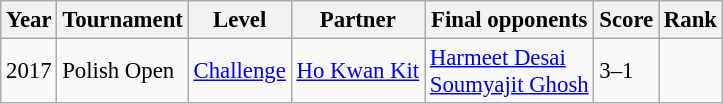<table class="sortable wikitable" style="font-size: 95%;">
<tr>
<th>Year</th>
<th>Tournament</th>
<th>Level</th>
<th>Partner</th>
<th>Final opponents</th>
<th>Score</th>
<th>Rank</th>
</tr>
<tr>
<td>2017</td>
<td>Polish Open</td>
<td><a href='#'>Challenge</a></td>
<td><a href='#'>Ho Kwan Kit</a></td>
<td><a href='#'>Harmeet Desai</a><br><a href='#'>Soumyajit Ghosh</a></td>
<td>3–1</td>
<td></td>
</tr>
</table>
